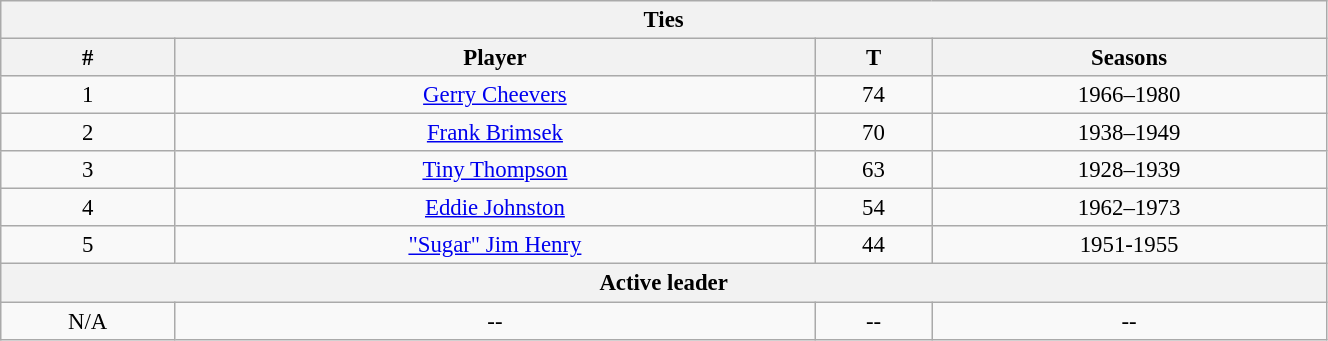<table class="wikitable" style="text-align: center; font-size: 95%" width="70%">
<tr>
<th colspan="4">Ties</th>
</tr>
<tr>
<th>#</th>
<th>Player</th>
<th>T</th>
<th>Seasons</th>
</tr>
<tr>
<td>1</td>
<td><a href='#'>Gerry Cheevers</a></td>
<td>74</td>
<td>1966–1980</td>
</tr>
<tr>
<td>2</td>
<td><a href='#'>Frank Brimsek</a></td>
<td>70</td>
<td>1938–1949</td>
</tr>
<tr>
<td>3</td>
<td><a href='#'>Tiny Thompson</a></td>
<td>63</td>
<td>1928–1939</td>
</tr>
<tr>
<td>4</td>
<td><a href='#'>Eddie Johnston</a></td>
<td>54</td>
<td>1962–1973</td>
</tr>
<tr>
<td>5</td>
<td><a href='#'>"Sugar" Jim Henry</a></td>
<td>44</td>
<td>1951-1955</td>
</tr>
<tr>
<th colspan="4">Active leader</th>
</tr>
<tr>
<td>N/A</td>
<td>--</td>
<td>--</td>
<td>--</td>
</tr>
</table>
